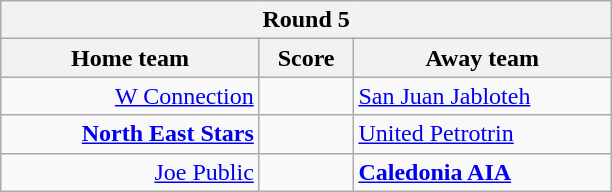<table class="wikitable" style="float:left; margin-right:1em;">
<tr>
<th colspan=3>Round 5</th>
</tr>
<tr>
<th width="165">Home team</th>
<th width="55">Score</th>
<th width="165">Away team</th>
</tr>
<tr>
<td align="right"><a href='#'>W Connection</a></td>
<td align="center"></td>
<td><a href='#'>San Juan Jabloteh</a></td>
</tr>
<tr>
<td align="right"><strong><a href='#'>North East Stars</a></strong></td>
<td align="center"></td>
<td><a href='#'>United Petrotrin</a></td>
</tr>
<tr>
<td align="right"><a href='#'>Joe Public</a></td>
<td align="center"></td>
<td><strong><a href='#'>Caledonia AIA</a></strong></td>
</tr>
</table>
